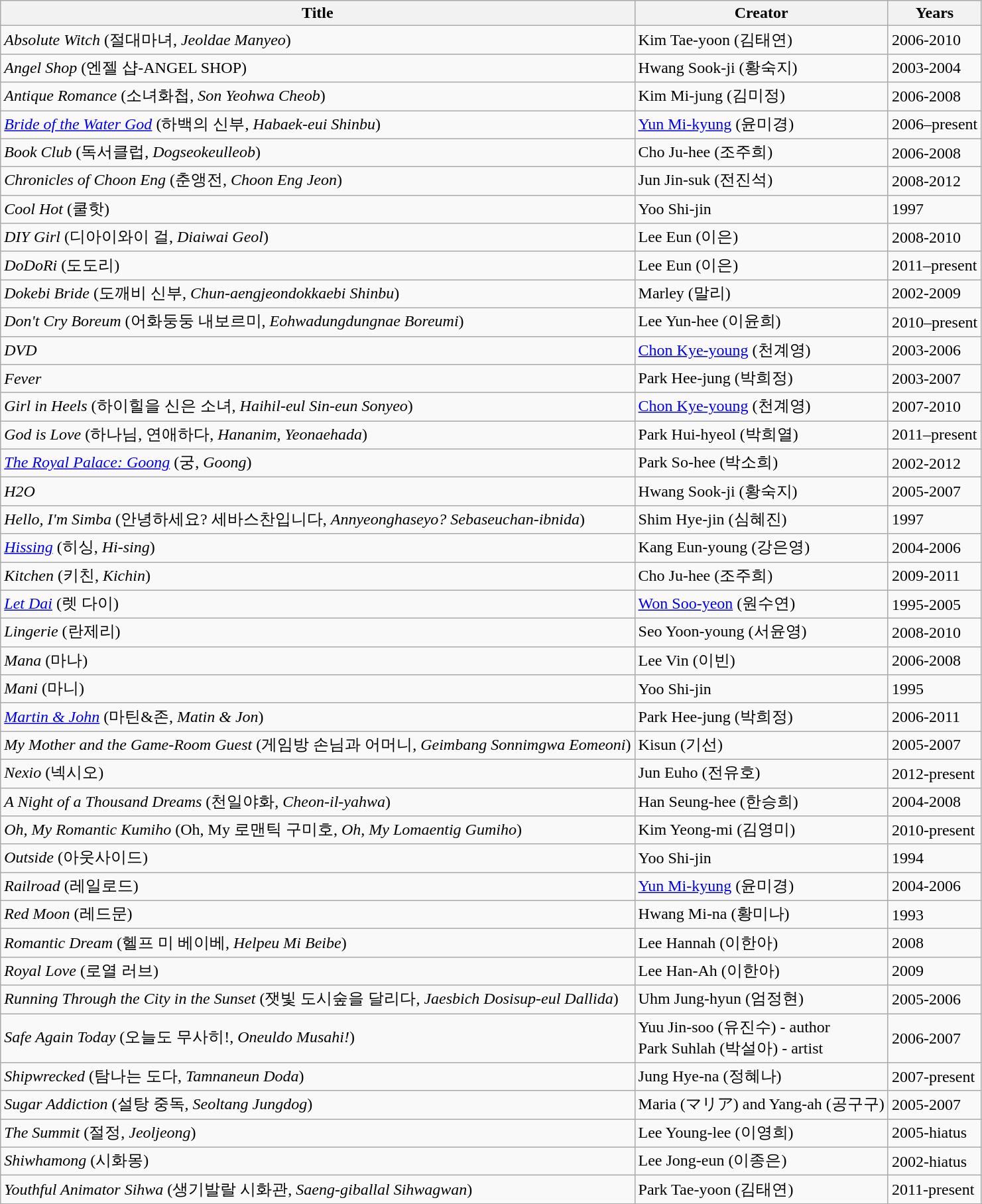<table class="wikitable sortable">
<tr>
<th>Title</th>
<th>Creator</th>
<th>Years</th>
</tr>
<tr>
<td><em>Absolute Witch</em> (절대마녀, <em>Jeoldae Manyeo</em>)</td>
<td>Kim Tae-yoon (김태연)</td>
<td>2006-2010</td>
</tr>
<tr>
<td><em>Angel Shop</em> (엔젤 샵-ANGEL SHOP)</td>
<td>Hwang Sook-ji (황숙지)</td>
<td>2003-2004</td>
</tr>
<tr>
<td><em>Antique Romance</em> (소녀화첩, <em>Son Yeohwa Cheob</em>)</td>
<td>Kim Mi-jung (김미정)</td>
<td>2006-2008</td>
</tr>
<tr>
<td><em><a href='#'>Bride of the Water God</a></em> (하백의 신부, <em>Habaek-eui Shinbu</em>)</td>
<td><a href='#'>Yun Mi-kyung</a> (윤미경)</td>
<td>2006–present</td>
</tr>
<tr>
<td><em>Book Club</em> (독서클럽, <em>Dogseokeulleob</em>)</td>
<td>Cho Ju-hee (조주희)</td>
<td>2006-2008</td>
</tr>
<tr>
<td><em>Chronicles of Choon Eng</em> (춘앵전, <em>Choon Eng Jeon</em>)</td>
<td>Jun Jin-suk (전진석)</td>
<td>2008-2012</td>
</tr>
<tr>
<td><em>Cool Hot</em> (쿨핫)</td>
<td>Yoo Shi-jin</td>
<td>1997</td>
</tr>
<tr>
<td><em>DIY Girl</em> (디아이와이 걸, <em>Diaiwai Geol</em>)</td>
<td>Lee Eun (이은)</td>
<td>2008-2010</td>
</tr>
<tr>
<td><em>DoDoRi</em> (도도리)</td>
<td>Lee Eun (이은)</td>
<td>2011–present</td>
</tr>
<tr>
<td><em>Dokebi Bride</em> (도깨비 신부, <em>Chun-aengjeondokkaebi Shinbu</em>)</td>
<td>Marley (말리)</td>
<td>2002-2009</td>
</tr>
<tr>
<td><em>Don't Cry Boreum</em> (어화둥둥 내보르미, <em>Eohwadungdungnae Boreumi</em>)</td>
<td>Lee Yun-hee (이윤희)</td>
<td>2010–present</td>
</tr>
<tr>
<td><em>DVD</em></td>
<td><a href='#'>Chon Kye-young</a> (천계영)</td>
<td>2003-2006</td>
</tr>
<tr>
<td><em>Fever</em></td>
<td>Park Hee-jung (박희정)</td>
<td>2003-2007</td>
</tr>
<tr>
<td><em>Girl in Heels</em> (하이힐을 신은 소녀, <em>Haihil-eul Sin-eun Sonyeo</em>)</td>
<td><a href='#'>Chon Kye-young</a> (천계영)</td>
<td>2007-2010</td>
</tr>
<tr>
<td><em>God is Love</em> (하나님, 연애하다, <em>Hananim, Yeonaehada</em>)</td>
<td>Park Hui-hyeol (박희열)</td>
<td>2011–present</td>
</tr>
<tr>
<td><em><a href='#'>The Royal Palace: Goong</a></em> (궁, <em>Goong</em>)</td>
<td>Park So-hee (박소희)</td>
<td>2002-2012</td>
</tr>
<tr>
<td><em>H2O</em></td>
<td>Hwang Sook-ji (황숙지)</td>
<td>2005-2007</td>
</tr>
<tr>
<td><em>Hello, I'm Simba</em> (안녕하세요? 세바스찬입니다, <em>Annyeonghaseyo? Sebaseuchan-ibnida</em>)</td>
<td>Shim Hye-jin (심혜진)</td>
<td>1997</td>
</tr>
<tr>
<td><em><a href='#'>Hissing</a></em> (히싱, <em>Hi-sing</em>)</td>
<td>Kang Eun-young (강은영)</td>
<td>2004-2006</td>
</tr>
<tr>
<td><em>Kitchen</em> (키친, <em>Kichin</em>)</td>
<td>Cho Ju-hee (조주희)</td>
<td>2009-2011</td>
</tr>
<tr>
<td><em><a href='#'>Let Dai</a></em> (렛 다이)</td>
<td><a href='#'>Won Soo-yeon</a> (원수연)</td>
<td>1995-2005</td>
</tr>
<tr>
<td><em>Lingerie</em> (란제리)</td>
<td>Seo Yoon-young (서윤영)</td>
<td>2008-2010</td>
</tr>
<tr>
<td><em>Mana</em> (마나)</td>
<td>Lee Vin (이빈)</td>
<td>2006-2008</td>
</tr>
<tr>
<td><em>Mani</em> (마니)</td>
<td>Yoo Shi-jin</td>
<td>1995</td>
</tr>
<tr>
<td><em><a href='#'>Martin & John</a></em> (마틴&존, <em>Matin & Jon</em>)</td>
<td>Park Hee-jung (박희정)</td>
<td>2006-2011</td>
</tr>
<tr>
<td><em>My Mother and the Game-Room Guest</em> (게임방 손님과 어머니, <em>Geimbang Sonnimgwa Eomeoni</em>)</td>
<td>Kisun (기선)</td>
<td>2005-2007</td>
</tr>
<tr>
<td><em>Nexio</em> (넥시오)</td>
<td>Jun Euho (전유호)</td>
<td>2012-present</td>
</tr>
<tr>
<td><em>A Night of a Thousand Dreams</em> (천일야화, <em>Cheon-il-yahwa</em>)</td>
<td>Han Seung-hee (한승희)</td>
<td>2004-2008</td>
</tr>
<tr>
<td><em>Oh, My Romantic Kumiho</em> (Oh, My 로맨틱 구미호, <em>Oh, My Lomaentig Gumiho</em>)</td>
<td>Kim Yeong-mi (김영미)</td>
<td>2010-present</td>
</tr>
<tr>
<td><em>Outside</em> (아웃사이드)</td>
<td>Yoo Shi-jin</td>
<td>1994</td>
</tr>
<tr>
<td><em>Railroad</em> (레일로드)</td>
<td><a href='#'>Yun Mi-kyung</a> (윤미경)</td>
<td>2004-2006</td>
</tr>
<tr>
<td><em>Red Moon</em> (레드문)</td>
<td>Hwang Mi-na (황미나)</td>
<td>1993</td>
</tr>
<tr>
<td><em>Romantic Dream</em> (헬프 미 베이베, <em>Helpeu Mi Beibe</em>)</td>
<td>Lee Hannah (이한아)</td>
<td>2008</td>
</tr>
<tr>
<td><em>Royal Love</em> (로열 러브)</td>
<td>Lee Han-Ah (이한아)</td>
<td>2009</td>
</tr>
<tr>
<td><em>Running Through the City in the Sunset</em> (잿빛 도시숲을 달리다, <em>Jaesbich Dosisup-eul Dallida</em>)</td>
<td>Uhm Jung-hyun (엄정현)</td>
<td>2005-2006</td>
</tr>
<tr>
<td><em>Safe Again Today</em> (오늘도 무사히!, <em>Oneuldo Musahi!</em>)</td>
<td>Yuu Jin-soo (유진수) - author<br> Park Suhlah (박설아) - artist</td>
<td>2006-2007</td>
</tr>
<tr>
<td><em>Shipwrecked</em> (탐나는 도다, <em>Tamnaneun Doda</em>)</td>
<td>Jung Hye-na (정혜나)</td>
<td>2007-present</td>
</tr>
<tr>
<td><em>Sugar Addiction</em> (설탕 중독,  <em>Seoltang Jungdog</em>)</td>
<td>Maria (マリア) and Yang-ah (공구구)</td>
<td>2005-2007</td>
</tr>
<tr>
<td><em>The Summit</em> (절정, <em>Jeoljeong</em>)</td>
<td>Lee Young-lee (이영희)</td>
<td>2005-hiatus</td>
</tr>
<tr>
<td><em>Shiwhamong</em> (시화몽)</td>
<td>Lee Jong-eun (이종은)</td>
<td>2002-hiatus</td>
</tr>
<tr>
<td><em>Youthful Animator Sihwa</em> (생기발랄 시화관, <em>Saeng-giballal Sihwagwan</em>)</td>
<td>Park Tae-yoon (김태연)</td>
<td>2011-present</td>
</tr>
<tr>
</tr>
</table>
